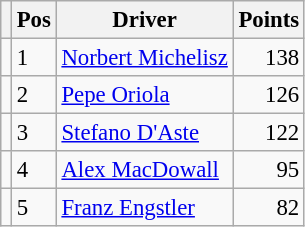<table class="wikitable" style="font-size: 95%;">
<tr>
<th></th>
<th>Pos</th>
<th>Driver</th>
<th>Points</th>
</tr>
<tr>
<td align="left"></td>
<td>1</td>
<td> <a href='#'>Norbert Michelisz</a></td>
<td align="right">138</td>
</tr>
<tr>
<td align="left"></td>
<td>2</td>
<td> <a href='#'>Pepe Oriola</a></td>
<td align="right">126</td>
</tr>
<tr>
<td align="left"></td>
<td>3</td>
<td> <a href='#'>Stefano D'Aste</a></td>
<td align="right">122</td>
</tr>
<tr>
<td align="left"></td>
<td>4</td>
<td> <a href='#'>Alex MacDowall</a></td>
<td align="right">95</td>
</tr>
<tr>
<td align="left"></td>
<td>5</td>
<td> <a href='#'>Franz Engstler</a></td>
<td align="right">82</td>
</tr>
</table>
